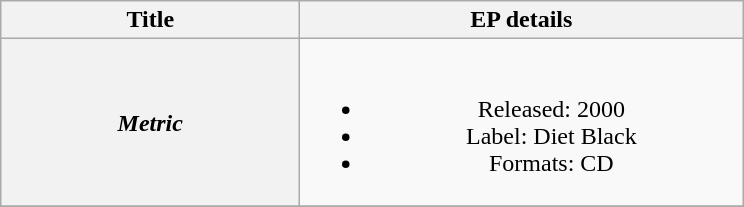<table class="wikitable plainrowheaders" style="text-align:center;">
<tr>
<th scope="col" style="width:12em;">Title</th>
<th scope="col" style="width:18em;">EP details</th>
</tr>
<tr>
<th scope="row"><em>Metric</em></th>
<td><br><ul><li>Released: 2000</li><li>Label: Diet Black</li><li>Formats: CD</li></ul></td>
</tr>
<tr>
</tr>
</table>
